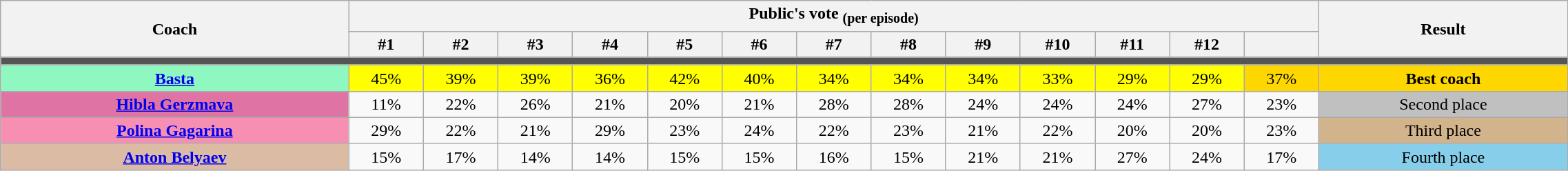<table class="wikitable sortable" style="text-align:center; width:120%;">
<tr>
<th rowspan="2" style="width:14%;">Coach</th>
<th colspan="13" style="width:10%;">Public's vote <sub>(per episode)</sub></th>
<th rowspan="2" style="width:10%;">Result</th>
</tr>
<tr>
<th style="width:3%;">#1</th>
<th style="width:3%;">#2</th>
<th style="width:3%;">#3</th>
<th style="width:3%;">#4</th>
<th style="width:3%;">#5</th>
<th style="width:3%;">#6</th>
<th style="width:3%;">#7</th>
<th style="width:3%;">#8</th>
<th style="width:3%;">#9</th>
<th style="width:3%;">#10</th>
<th style="width:3%;">#11</th>
<th style="width:3%;">#12</th>
<th style="width:3%;"></th>
</tr>
<tr>
<td colspan="16" style="background:#555;"></td>
</tr>
<tr>
<th style="background:#8ff7c0;"><a href='#'>Basta</a></th>
<td style="background:yellow;">45%</td>
<td style="background:yellow;">39%</td>
<td style="background:yellow;">39%</td>
<td style="background:yellow;">36%</td>
<td style="background:yellow;">42%</td>
<td style="background:yellow;">40%</td>
<td style="background:yellow;">34%</td>
<td style="background:yellow;">34%</td>
<td style="background:yellow;">34%</td>
<td style="background:yellow;">33%</td>
<td style="background:yellow;">29%</td>
<td style="background:yellow;">29%</td>
<td style="background:gold;">37%</td>
<td style="background:gold;"><strong>Best coach</strong></td>
</tr>
<tr>
<th style="background:#df74a4"><a href='#'>Hibla Gerzmava</a></th>
<td>11%</td>
<td>22%</td>
<td>26%</td>
<td>21%</td>
<td>20%</td>
<td>21%</td>
<td>28%</td>
<td>28%</td>
<td>24%</td>
<td>24%</td>
<td>24%</td>
<td>27%</td>
<td>23%</td>
<td style="background:silver;">Second place</td>
</tr>
<tr>
<th style="background:#f78fb2"><a href='#'>Polina Gagarina</a></th>
<td>29%</td>
<td>22%</td>
<td>21%</td>
<td>29%</td>
<td>23%</td>
<td>24%</td>
<td>22%</td>
<td>23%</td>
<td>21%</td>
<td>22%</td>
<td>20%</td>
<td>20%</td>
<td>23%</td>
<td style="background:tan;">Third place</td>
</tr>
<tr>
<th style="background:#dbbba4;"><a href='#'>Anton Belyaev</a></th>
<td>15%</td>
<td>17%</td>
<td>14%</td>
<td>14%</td>
<td>15%</td>
<td>15%</td>
<td>16%</td>
<td>15%</td>
<td>21%</td>
<td>21%</td>
<td>27%</td>
<td>24%</td>
<td>17%</td>
<td style="background:skyblue;">Fourth place</td>
</tr>
</table>
